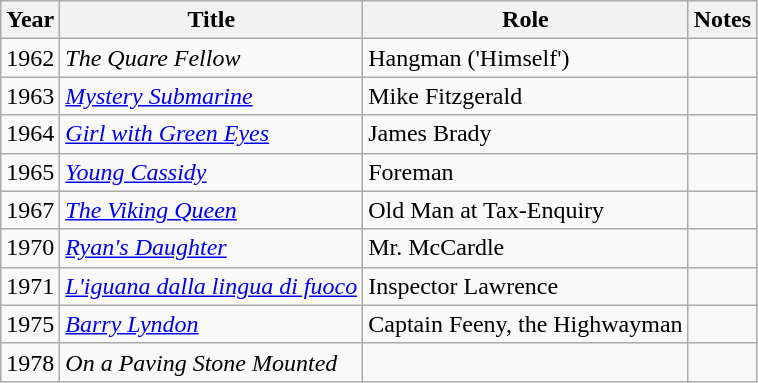<table class="wikitable">
<tr>
<th>Year</th>
<th>Title</th>
<th>Role</th>
<th>Notes</th>
</tr>
<tr>
<td>1962</td>
<td><em>The Quare Fellow</em></td>
<td>Hangman ('Himself')</td>
<td></td>
</tr>
<tr>
<td>1963</td>
<td><em><a href='#'>Mystery Submarine</a></em></td>
<td>Mike Fitzgerald</td>
<td></td>
</tr>
<tr>
<td>1964</td>
<td><em><a href='#'>Girl with Green Eyes</a></em></td>
<td>James Brady</td>
<td></td>
</tr>
<tr>
<td>1965</td>
<td><em><a href='#'>Young Cassidy</a></em></td>
<td>Foreman</td>
<td></td>
</tr>
<tr>
<td>1967</td>
<td><em><a href='#'>The Viking Queen</a></em></td>
<td>Old Man at Tax-Enquiry</td>
<td></td>
</tr>
<tr>
<td>1970</td>
<td><em><a href='#'>Ryan's Daughter</a></em></td>
<td>Mr. McCardle</td>
<td></td>
</tr>
<tr>
<td>1971</td>
<td><em><a href='#'>L'iguana dalla lingua di fuoco</a></em></td>
<td>Inspector Lawrence</td>
<td></td>
</tr>
<tr>
<td>1975</td>
<td><em><a href='#'>Barry Lyndon</a></em></td>
<td>Captain Feeny, the Highwayman</td>
<td></td>
</tr>
<tr>
<td>1978</td>
<td><em>On a Paving Stone Mounted</em></td>
<td></td>
<td></td>
</tr>
</table>
